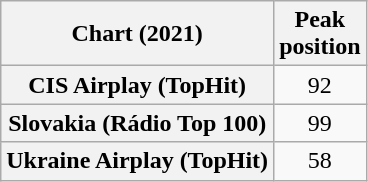<table class="wikitable sortable plainrowheaders" style="text-align:center">
<tr>
<th scope="col">Chart (2021)</th>
<th scope="col">Peak<br>position</th>
</tr>
<tr>
<th scope="row">CIS Airplay (TopHit)</th>
<td>92</td>
</tr>
<tr>
<th scope="row">Slovakia (Rádio Top 100)</th>
<td>99</td>
</tr>
<tr>
<th scope="row">Ukraine Airplay (TopHit)</th>
<td>58</td>
</tr>
</table>
